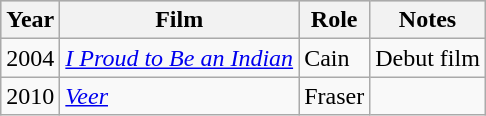<table class="wikitable sortable plainrowheaders">
<tr style="background:#ccc; text-align:center;">
<th scope="col">Year</th>
<th scope="col">Film</th>
<th scope="col">Role</th>
<th scope="col" class="unsortable">Notes</th>
</tr>
<tr>
<td>2004</td>
<td><em><a href='#'>I Proud to Be an Indian</a></em></td>
<td>Cain</td>
<td>Debut film</td>
</tr>
<tr>
<td>2010</td>
<td><em><a href='#'>Veer</a></em></td>
<td>Fraser</td>
<td></td>
</tr>
</table>
